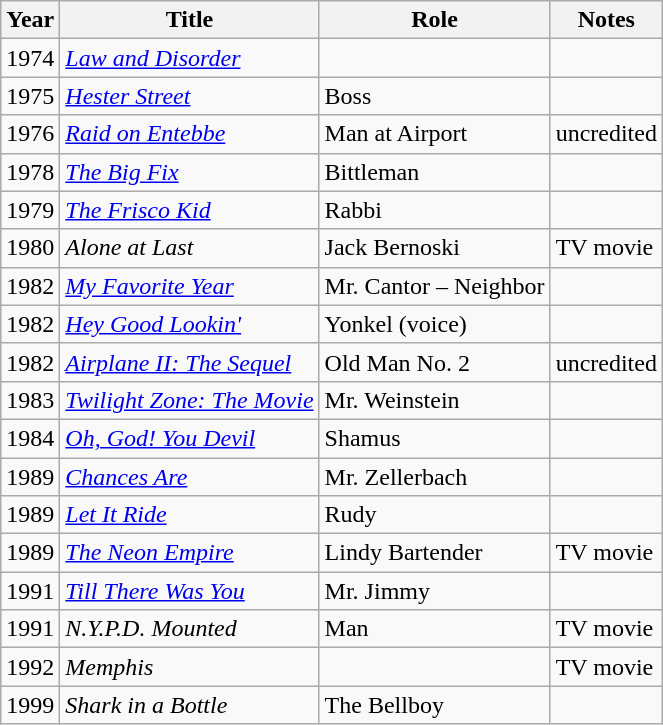<table class="wikitable">
<tr>
<th>Year</th>
<th>Title</th>
<th>Role</th>
<th>Notes</th>
</tr>
<tr>
<td>1974</td>
<td><em><a href='#'>Law and Disorder</a></em></td>
<td></td>
<td></td>
</tr>
<tr>
<td>1975</td>
<td><em><a href='#'>Hester Street</a></em></td>
<td>Boss</td>
<td></td>
</tr>
<tr>
<td>1976</td>
<td><em><a href='#'>Raid on Entebbe</a></em></td>
<td>Man at Airport</td>
<td>uncredited</td>
</tr>
<tr>
<td>1978</td>
<td><em><a href='#'>The Big Fix</a></em></td>
<td>Bittleman</td>
<td></td>
</tr>
<tr>
<td>1979</td>
<td><em><a href='#'>The Frisco Kid</a></em></td>
<td>Rabbi</td>
<td></td>
</tr>
<tr>
<td>1980</td>
<td><em>Alone at Last</em></td>
<td>Jack Bernoski</td>
<td>TV movie</td>
</tr>
<tr>
<td>1982</td>
<td><em><a href='#'>My Favorite Year</a></em></td>
<td>Mr. Cantor – Neighbor</td>
<td></td>
</tr>
<tr>
<td>1982</td>
<td><em><a href='#'>Hey Good Lookin'</a></em></td>
<td>Yonkel (voice)</td>
<td></td>
</tr>
<tr>
<td>1982</td>
<td><em><a href='#'>Airplane II: The Sequel</a></em></td>
<td>Old Man No. 2</td>
<td>uncredited</td>
</tr>
<tr>
<td>1983</td>
<td><em><a href='#'>Twilight Zone: The Movie</a></em></td>
<td>Mr. Weinstein</td>
<td></td>
</tr>
<tr>
<td>1984</td>
<td><em><a href='#'>Oh, God! You Devil</a></em></td>
<td>Shamus</td>
<td></td>
</tr>
<tr>
<td>1989</td>
<td><em><a href='#'>Chances Are</a></em></td>
<td>Mr. Zellerbach</td>
<td></td>
</tr>
<tr>
<td>1989</td>
<td><em><a href='#'>Let It Ride</a></em></td>
<td>Rudy</td>
<td></td>
</tr>
<tr>
<td>1989</td>
<td><em><a href='#'>The Neon Empire</a></em></td>
<td>Lindy Bartender</td>
<td>TV movie</td>
</tr>
<tr>
<td>1991</td>
<td><em><a href='#'>Till There Was You</a></em></td>
<td>Mr. Jimmy</td>
<td></td>
</tr>
<tr>
<td>1991</td>
<td><em>N.Y.P.D. Mounted</em></td>
<td>Man</td>
<td>TV movie</td>
</tr>
<tr>
<td>1992</td>
<td><em>Memphis</em></td>
<td></td>
<td>TV movie</td>
</tr>
<tr>
<td>1999</td>
<td><em>Shark in a Bottle</em></td>
<td>The Bellboy</td>
<td></td>
</tr>
</table>
